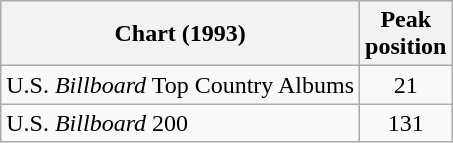<table class="wikitable">
<tr>
<th>Chart (1993)</th>
<th>Peak<br>position</th>
</tr>
<tr>
<td>U.S. <em>Billboard</em> Top Country Albums</td>
<td align="center">21</td>
</tr>
<tr>
<td>U.S. <em>Billboard</em> 200</td>
<td align="center">131</td>
</tr>
</table>
